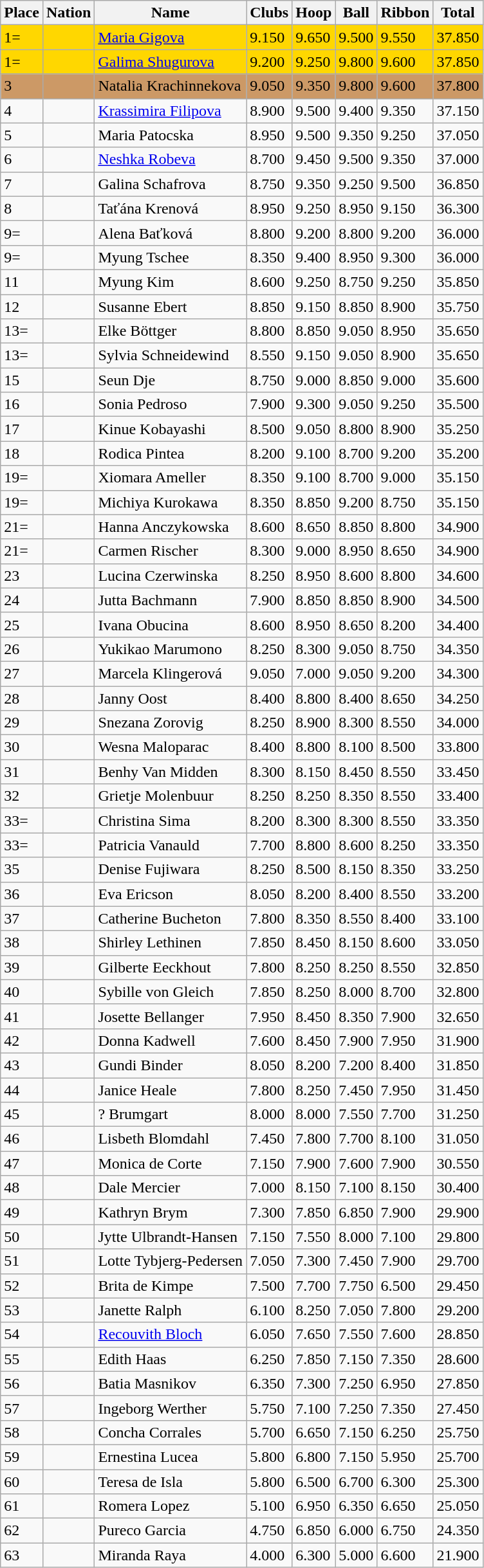<table class="wikitable">
<tr>
<th>Place</th>
<th>Nation</th>
<th>Name</th>
<th>Clubs</th>
<th>Hoop</th>
<th>Ball</th>
<th>Ribbon</th>
<th>Total</th>
</tr>
<tr bgcolor=gold>
<td>1=</td>
<td></td>
<td><a href='#'>Maria Gigova</a></td>
<td>9.150</td>
<td>9.650</td>
<td>9.500</td>
<td>9.550</td>
<td>37.850</td>
</tr>
<tr bgcolor=gold>
<td>1=</td>
<td></td>
<td><a href='#'>Galima Shugurova</a></td>
<td>9.200</td>
<td>9.250</td>
<td>9.800</td>
<td>9.600</td>
<td>37.850</td>
</tr>
<tr bgcolor=cc9966>
<td>3</td>
<td></td>
<td>Natalia Krachinnekova</td>
<td>9.050</td>
<td>9.350</td>
<td>9.800</td>
<td>9.600</td>
<td>37.800</td>
</tr>
<tr>
<td>4</td>
<td></td>
<td><a href='#'>Krassimira Filipova</a></td>
<td>8.900</td>
<td>9.500</td>
<td>9.400</td>
<td>9.350</td>
<td>37.150</td>
</tr>
<tr>
<td>5</td>
<td></td>
<td>Maria Patocska</td>
<td>8.950</td>
<td>9.500</td>
<td>9.350</td>
<td>9.250</td>
<td>37.050</td>
</tr>
<tr>
<td>6</td>
<td></td>
<td><a href='#'>Neshka Robeva</a></td>
<td>8.700</td>
<td>9.450</td>
<td>9.500</td>
<td>9.350</td>
<td>37.000</td>
</tr>
<tr>
<td>7</td>
<td></td>
<td>Galina Schafrova</td>
<td>8.750</td>
<td>9.350</td>
<td>9.250</td>
<td>9.500</td>
<td>36.850</td>
</tr>
<tr>
<td>8</td>
<td></td>
<td>Taťána Krenová</td>
<td>8.950</td>
<td>9.250</td>
<td>8.950</td>
<td>9.150</td>
<td>36.300</td>
</tr>
<tr>
<td>9=</td>
<td></td>
<td>Alena Baťková</td>
<td>8.800</td>
<td>9.200</td>
<td>8.800</td>
<td>9.200</td>
<td>36.000</td>
</tr>
<tr>
<td>9=</td>
<td></td>
<td>Myung Tschee</td>
<td>8.350</td>
<td>9.400</td>
<td>8.950</td>
<td>9.300</td>
<td>36.000</td>
</tr>
<tr>
<td>11</td>
<td></td>
<td>Myung Kim</td>
<td>8.600</td>
<td>9.250</td>
<td>8.750</td>
<td>9.250</td>
<td>35.850</td>
</tr>
<tr>
<td>12</td>
<td></td>
<td>Susanne Ebert</td>
<td>8.850</td>
<td>9.150</td>
<td>8.850</td>
<td>8.900</td>
<td>35.750</td>
</tr>
<tr>
<td>13=</td>
<td></td>
<td>Elke Böttger</td>
<td>8.800</td>
<td>8.850</td>
<td>9.050</td>
<td>8.950</td>
<td>35.650</td>
</tr>
<tr>
<td>13=</td>
<td></td>
<td>Sylvia Schneidewind</td>
<td>8.550</td>
<td>9.150</td>
<td>9.050</td>
<td>8.900</td>
<td>35.650</td>
</tr>
<tr>
<td>15</td>
<td></td>
<td>Seun Dje</td>
<td>8.750</td>
<td>9.000</td>
<td>8.850</td>
<td>9.000</td>
<td>35.600</td>
</tr>
<tr>
<td>16</td>
<td></td>
<td>Sonia Pedroso</td>
<td>7.900</td>
<td>9.300</td>
<td>9.050</td>
<td>9.250</td>
<td>35.500</td>
</tr>
<tr>
<td>17</td>
<td></td>
<td>Kinue Kobayashi</td>
<td>8.500</td>
<td>9.050</td>
<td>8.800</td>
<td>8.900</td>
<td>35.250</td>
</tr>
<tr>
<td>18</td>
<td></td>
<td>Rodica Pintea</td>
<td>8.200</td>
<td>9.100</td>
<td>8.700</td>
<td>9.200</td>
<td>35.200</td>
</tr>
<tr>
<td>19=</td>
<td></td>
<td>Xiomara Ameller</td>
<td>8.350</td>
<td>9.100</td>
<td>8.700</td>
<td>9.000</td>
<td>35.150</td>
</tr>
<tr>
<td>19=</td>
<td></td>
<td>Michiya Kurokawa</td>
<td>8.350</td>
<td>8.850</td>
<td>9.200</td>
<td>8.750</td>
<td>35.150</td>
</tr>
<tr>
<td>21=</td>
<td></td>
<td>Hanna Anczykowska</td>
<td>8.600</td>
<td>8.650</td>
<td>8.850</td>
<td>8.800</td>
<td>34.900</td>
</tr>
<tr>
<td>21=</td>
<td></td>
<td>Carmen Rischer</td>
<td>8.300</td>
<td>9.000</td>
<td>8.950</td>
<td>8.650</td>
<td>34.900</td>
</tr>
<tr>
<td>23</td>
<td></td>
<td>Lucina Czerwinska</td>
<td>8.250</td>
<td>8.950</td>
<td>8.600</td>
<td>8.800</td>
<td>34.600</td>
</tr>
<tr>
<td>24</td>
<td></td>
<td>Jutta Bachmann</td>
<td>7.900</td>
<td>8.850</td>
<td>8.850</td>
<td>8.900</td>
<td>34.500</td>
</tr>
<tr>
<td>25</td>
<td></td>
<td>Ivana Obucina</td>
<td>8.600</td>
<td>8.950</td>
<td>8.650</td>
<td>8.200</td>
<td>34.400</td>
</tr>
<tr>
<td>26</td>
<td></td>
<td>Yukikao Marumono</td>
<td>8.250</td>
<td>8.300</td>
<td>9.050</td>
<td>8.750</td>
<td>34.350</td>
</tr>
<tr>
<td>27</td>
<td></td>
<td>Marcela Klingerová</td>
<td>9.050</td>
<td>7.000</td>
<td>9.050</td>
<td>9.200</td>
<td>34.300</td>
</tr>
<tr>
<td>28</td>
<td></td>
<td>Janny Oost</td>
<td>8.400</td>
<td>8.800</td>
<td>8.400</td>
<td>8.650</td>
<td>34.250</td>
</tr>
<tr>
<td>29</td>
<td></td>
<td>Snezana Zorovig</td>
<td>8.250</td>
<td>8.900</td>
<td>8.300</td>
<td>8.550</td>
<td>34.000</td>
</tr>
<tr>
<td>30</td>
<td></td>
<td>Wesna Maloparac</td>
<td>8.400</td>
<td>8.800</td>
<td>8.100</td>
<td>8.500</td>
<td>33.800</td>
</tr>
<tr>
<td>31</td>
<td></td>
<td>Benhy Van Midden</td>
<td>8.300</td>
<td>8.150</td>
<td>8.450</td>
<td>8.550</td>
<td>33.450</td>
</tr>
<tr>
<td>32</td>
<td></td>
<td>Grietje Molenbuur</td>
<td>8.250</td>
<td>8.250</td>
<td>8.350</td>
<td>8.550</td>
<td>33.400</td>
</tr>
<tr>
<td>33=</td>
<td></td>
<td>Christina Sima</td>
<td>8.200</td>
<td>8.300</td>
<td>8.300</td>
<td>8.550</td>
<td>33.350</td>
</tr>
<tr>
<td>33=</td>
<td></td>
<td>Patricia Vanauld</td>
<td>7.700</td>
<td>8.800</td>
<td>8.600</td>
<td>8.250</td>
<td>33.350</td>
</tr>
<tr>
<td>35</td>
<td></td>
<td>Denise Fujiwara</td>
<td>8.250</td>
<td>8.500</td>
<td>8.150</td>
<td>8.350</td>
<td>33.250</td>
</tr>
<tr>
<td>36</td>
<td></td>
<td>Eva Ericson</td>
<td>8.050</td>
<td>8.200</td>
<td>8.400</td>
<td>8.550</td>
<td>33.200</td>
</tr>
<tr>
<td>37</td>
<td></td>
<td>Catherine Bucheton</td>
<td>7.800</td>
<td>8.350</td>
<td>8.550</td>
<td>8.400</td>
<td>33.100</td>
</tr>
<tr>
<td>38</td>
<td></td>
<td>Shirley Lethinen</td>
<td>7.850</td>
<td>8.450</td>
<td>8.150</td>
<td>8.600</td>
<td>33.050</td>
</tr>
<tr>
<td>39</td>
<td></td>
<td>Gilberte Eeckhout</td>
<td>7.800</td>
<td>8.250</td>
<td>8.250</td>
<td>8.550</td>
<td>32.850</td>
</tr>
<tr>
<td>40</td>
<td></td>
<td>Sybille von Gleich</td>
<td>7.850</td>
<td>8.250</td>
<td>8.000</td>
<td>8.700</td>
<td>32.800</td>
</tr>
<tr>
<td>41</td>
<td></td>
<td>Josette Bellanger</td>
<td>7.950</td>
<td>8.450</td>
<td>8.350</td>
<td>7.900</td>
<td>32.650</td>
</tr>
<tr>
<td>42</td>
<td></td>
<td>Donna Kadwell</td>
<td>7.600</td>
<td>8.450</td>
<td>7.900</td>
<td>7.950</td>
<td>31.900</td>
</tr>
<tr>
<td>43</td>
<td></td>
<td>Gundi Binder</td>
<td>8.050</td>
<td>8.200</td>
<td>7.200</td>
<td>8.400</td>
<td>31.850</td>
</tr>
<tr>
<td>44</td>
<td></td>
<td>Janice Heale</td>
<td>7.800</td>
<td>8.250</td>
<td>7.450</td>
<td>7.950</td>
<td>31.450</td>
</tr>
<tr>
<td>45</td>
<td></td>
<td>? Brumgart</td>
<td>8.000</td>
<td>8.000</td>
<td>7.550</td>
<td>7.700</td>
<td>31.250</td>
</tr>
<tr>
<td>46</td>
<td></td>
<td>Lisbeth Blomdahl</td>
<td>7.450</td>
<td>7.800</td>
<td>7.700</td>
<td>8.100</td>
<td>31.050</td>
</tr>
<tr>
<td>47</td>
<td></td>
<td>Monica de Corte</td>
<td>7.150</td>
<td>7.900</td>
<td>7.600</td>
<td>7.900</td>
<td>30.550</td>
</tr>
<tr>
<td>48</td>
<td></td>
<td>Dale Mercier</td>
<td>7.000</td>
<td>8.150</td>
<td>7.100</td>
<td>8.150</td>
<td>30.400</td>
</tr>
<tr>
<td>49</td>
<td></td>
<td>Kathryn Brym</td>
<td>7.300</td>
<td>7.850</td>
<td>6.850</td>
<td>7.900</td>
<td>29.900</td>
</tr>
<tr>
<td>50</td>
<td></td>
<td>Jytte Ulbrandt-Hansen</td>
<td>7.150</td>
<td>7.550</td>
<td>8.000</td>
<td>7.100</td>
<td>29.800</td>
</tr>
<tr>
<td>51</td>
<td></td>
<td>Lotte Tybjerg-Pedersen</td>
<td>7.050</td>
<td>7.300</td>
<td>7.450</td>
<td>7.900</td>
<td>29.700</td>
</tr>
<tr>
<td>52</td>
<td></td>
<td>Brita de Kimpe</td>
<td>7.500</td>
<td>7.700</td>
<td>7.750</td>
<td>6.500</td>
<td>29.450</td>
</tr>
<tr>
<td>53</td>
<td></td>
<td>Janette Ralph</td>
<td>6.100</td>
<td>8.250</td>
<td>7.050</td>
<td>7.800</td>
<td>29.200</td>
</tr>
<tr>
<td>54</td>
<td></td>
<td><a href='#'>Recouvith Bloch</a></td>
<td>6.050</td>
<td>7.650</td>
<td>7.550</td>
<td>7.600</td>
<td>28.850</td>
</tr>
<tr>
<td>55</td>
<td></td>
<td>Edith Haas</td>
<td>6.250</td>
<td>7.850</td>
<td>7.150</td>
<td>7.350</td>
<td>28.600</td>
</tr>
<tr>
<td>56</td>
<td></td>
<td>Batia Masnikov</td>
<td>6.350</td>
<td>7.300</td>
<td>7.250</td>
<td>6.950</td>
<td>27.850</td>
</tr>
<tr>
<td>57</td>
<td></td>
<td>Ingeborg Werther</td>
<td>5.750</td>
<td>7.100</td>
<td>7.250</td>
<td>7.350</td>
<td>27.450</td>
</tr>
<tr>
<td>58</td>
<td></td>
<td>Concha Corrales</td>
<td>5.700</td>
<td>6.650</td>
<td>7.150</td>
<td>6.250</td>
<td>25.750</td>
</tr>
<tr>
<td>59</td>
<td></td>
<td>Ernestina Lucea</td>
<td>5.800</td>
<td>6.800</td>
<td>7.150</td>
<td>5.950</td>
<td>25.700</td>
</tr>
<tr>
<td>60</td>
<td></td>
<td>Teresa de Isla</td>
<td>5.800</td>
<td>6.500</td>
<td>6.700</td>
<td>6.300</td>
<td>25.300</td>
</tr>
<tr>
<td>61</td>
<td></td>
<td>Romera Lopez</td>
<td>5.100</td>
<td>6.950</td>
<td>6.350</td>
<td>6.650</td>
<td>25.050</td>
</tr>
<tr>
<td>62</td>
<td></td>
<td>Pureco Garcia</td>
<td>4.750</td>
<td>6.850</td>
<td>6.000</td>
<td>6.750</td>
<td>24.350</td>
</tr>
<tr>
<td>63</td>
<td></td>
<td>Miranda Raya</td>
<td>4.000</td>
<td>6.300</td>
<td>5.000</td>
<td>6.600</td>
<td>21.900</td>
</tr>
</table>
